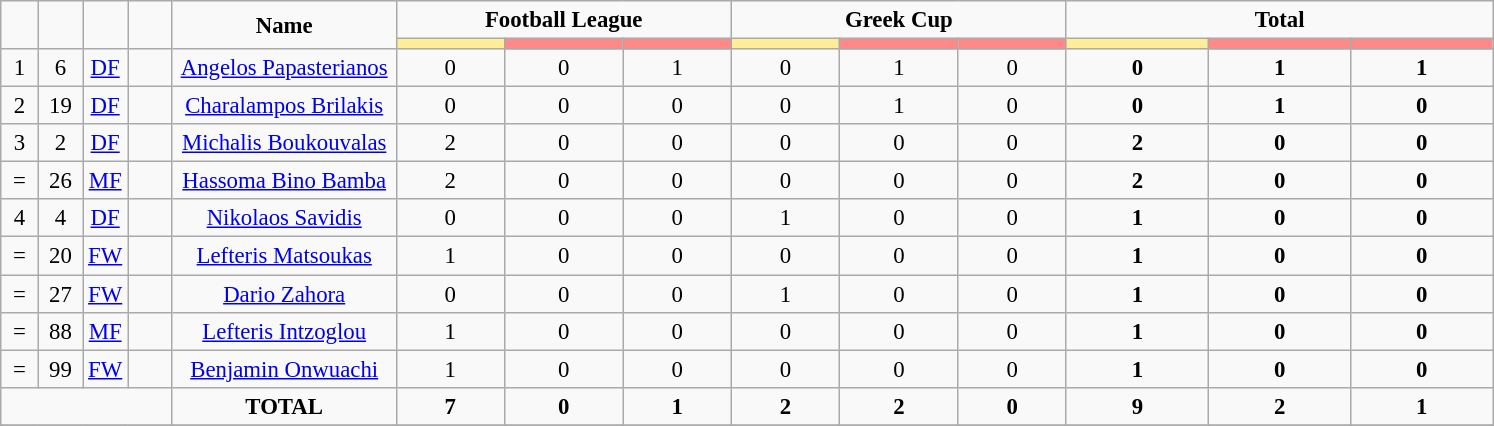<table class="wikitable" style="font-size: 95%; text-align: center;">
<tr>
<td rowspan="2" style="width:2.5%; text-align:center;"><strong></strong></td>
<td rowspan="2" style="width:3%; text-align:center;"><strong></strong></td>
<td rowspan="2" style="width:3%; text-align:center;"><strong></strong></td>
<td rowspan="2" style="width:3%; text-align:center;"><strong></strong></td>
<td rowspan="2" style="width:15%; text-align:center;"><strong>Name</strong></td>
<td colspan="3" style="text-align:center;"><strong>Football League</strong></td>
<td colspan="3" style="text-align:center;"><strong>Greek Cup</strong></td>
<td colspan="3" style="text-align:center;"><strong>Total</strong></td>
</tr>
<tr>
<th style="width:25px; background:#fe9;"></th>
<th style="width:28px; background:#ff8888;"></th>
<th style="width:25px; background:#ff8888;"></th>
<th style="width:25px; background:#fe9;"></th>
<th style="width:28px; background:#ff8888;"></th>
<th style="width:25px; background:#ff8888;"></th>
<th style="width:35px; background:#fe9;"></th>
<th style="width:35px; background:#ff8888;"></th>
<th style="width:35px; background:#ff8888;"></th>
</tr>
<tr>
<td>1</td>
<td>6</td>
<td><a href='#'>DF</a></td>
<td></td>
<td><a href='#'>Angelos Papasterianos</a></td>
<td>0</td>
<td>0</td>
<td>1</td>
<td>0</td>
<td>1</td>
<td>0</td>
<td><strong>0</strong></td>
<td><strong>1</strong></td>
<td><strong>1</strong></td>
</tr>
<tr>
<td>2</td>
<td>19</td>
<td><a href='#'>DF</a></td>
<td></td>
<td><a href='#'>Charalampos Brilakis</a></td>
<td>0</td>
<td>0</td>
<td>0</td>
<td>0</td>
<td>1</td>
<td>0</td>
<td><strong>0</strong></td>
<td><strong>1</strong></td>
<td><strong>0</strong></td>
</tr>
<tr>
<td>3</td>
<td>2</td>
<td><a href='#'>DF</a></td>
<td></td>
<td><a href='#'>Michalis Boukouvalas</a></td>
<td>2</td>
<td>0</td>
<td>0</td>
<td>0</td>
<td>0</td>
<td>0</td>
<td><strong>2</strong></td>
<td><strong>0</strong></td>
<td><strong>0</strong></td>
</tr>
<tr>
<td>=</td>
<td>26</td>
<td><a href='#'>MF</a></td>
<td></td>
<td><a href='#'>Hassoma Bino Bamba</a></td>
<td>2</td>
<td>0</td>
<td>0</td>
<td>0</td>
<td>0</td>
<td>0</td>
<td><strong>2</strong></td>
<td><strong>0</strong></td>
<td><strong>0</strong></td>
</tr>
<tr>
<td>4</td>
<td>4</td>
<td><a href='#'>DF</a></td>
<td></td>
<td><a href='#'>Nikolaos Savidis</a></td>
<td>0</td>
<td>0</td>
<td>0</td>
<td>1</td>
<td>0</td>
<td>0</td>
<td><strong>1</strong></td>
<td><strong>0</strong></td>
<td><strong>0</strong></td>
</tr>
<tr>
<td>=</td>
<td>20</td>
<td><a href='#'>FW</a></td>
<td></td>
<td><a href='#'>Lefteris Matsoukas</a></td>
<td>1</td>
<td>0</td>
<td>0</td>
<td>0</td>
<td>0</td>
<td>0</td>
<td><strong>1</strong></td>
<td><strong>0</strong></td>
<td><strong>0</strong></td>
</tr>
<tr>
<td>=</td>
<td>27</td>
<td><a href='#'>FW</a></td>
<td></td>
<td><a href='#'>Dario Zahora</a></td>
<td>0</td>
<td>0</td>
<td>0</td>
<td>1</td>
<td>0</td>
<td>0</td>
<td><strong>1</strong></td>
<td><strong>0</strong></td>
<td><strong>0</strong></td>
</tr>
<tr>
<td>=</td>
<td>88</td>
<td><a href='#'>MF</a></td>
<td></td>
<td><a href='#'>Lefteris Intzoglou</a></td>
<td>1</td>
<td>0</td>
<td>0</td>
<td>0</td>
<td>0</td>
<td>0</td>
<td><strong>1</strong></td>
<td><strong>0</strong></td>
<td><strong>0</strong></td>
</tr>
<tr>
<td>=</td>
<td>99</td>
<td><a href='#'>FW</a></td>
<td></td>
<td><a href='#'>Benjamin Onwuachi</a></td>
<td>1</td>
<td>0</td>
<td>0</td>
<td>0</td>
<td>0</td>
<td>0</td>
<td><strong>1</strong></td>
<td><strong>0</strong></td>
<td><strong>0</strong></td>
</tr>
<tr>
<td colspan="4"></td>
<td><strong>TOTAL</strong></td>
<td><strong>7</strong></td>
<td><strong>0</strong></td>
<td><strong>1</strong></td>
<td><strong>2</strong></td>
<td><strong>2</strong></td>
<td><strong>0</strong></td>
<td><strong>9</strong></td>
<td><strong>2</strong></td>
<td><strong>1</strong></td>
</tr>
<tr>
</tr>
</table>
